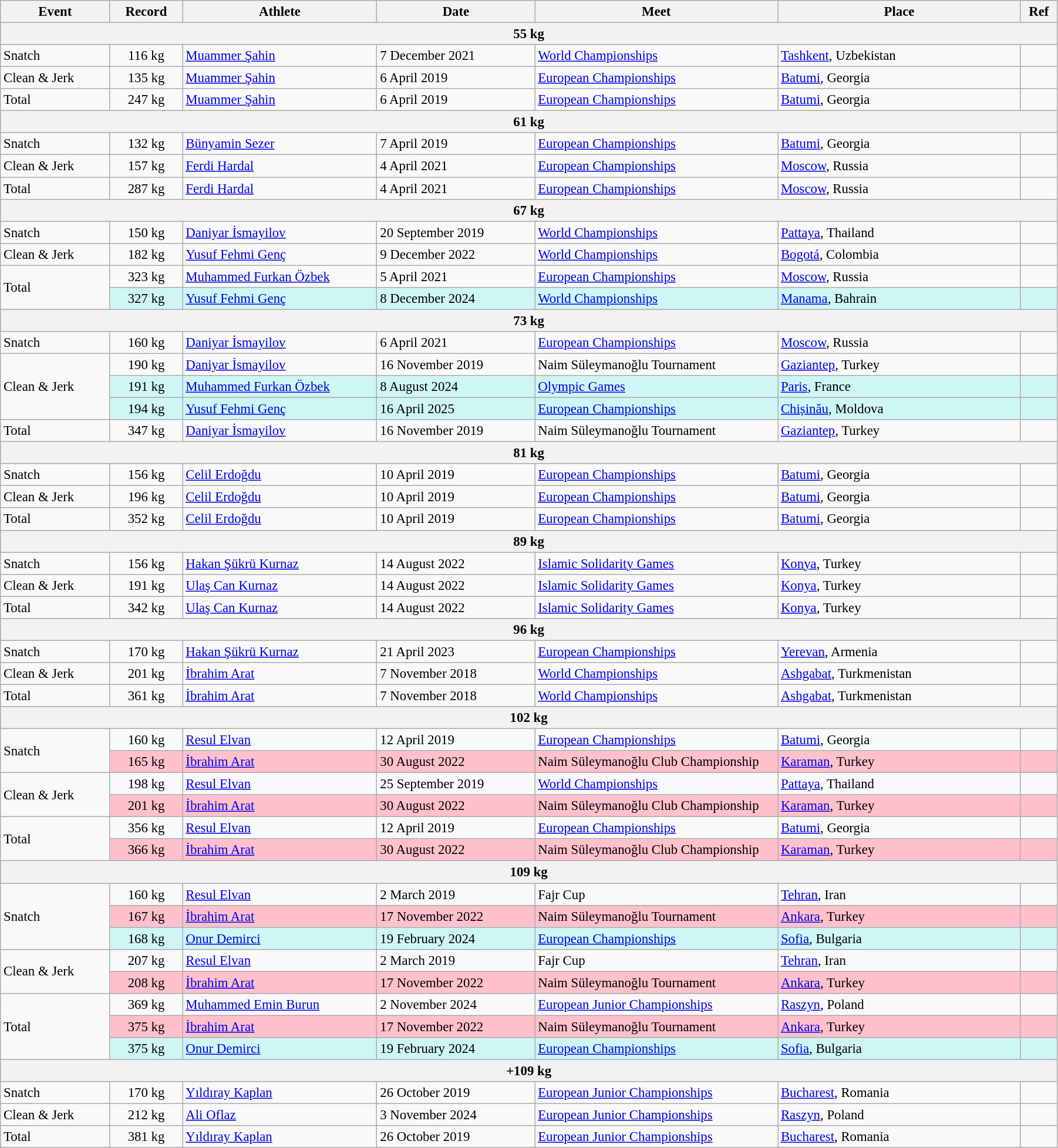<table class="wikitable" style="font-size:95%; width: 95%;">
<tr>
<th width=9%>Event</th>
<th width=6%>Record</th>
<th width=16%>Athlete</th>
<th width=13%>Date</th>
<th width=20%>Meet</th>
<th width=20%>Place</th>
<th width=3%>Ref</th>
</tr>
<tr bgcolor="#DDDDDD">
<th colspan="7">55 kg</th>
</tr>
<tr>
<td>Snatch</td>
<td align="center">116 kg</td>
<td><a href='#'>Muammer Şahin</a></td>
<td>7 December 2021</td>
<td><a href='#'>World Championships</a></td>
<td><a href='#'>Tashkent</a>, Uzbekistan</td>
<td></td>
</tr>
<tr>
<td>Clean & Jerk</td>
<td align="center">135 kg</td>
<td><a href='#'>Muammer Şahin</a></td>
<td>6 April 2019</td>
<td><a href='#'>European Championships</a></td>
<td><a href='#'>Batumi</a>, Georgia</td>
<td></td>
</tr>
<tr>
<td>Total</td>
<td align="center">247 kg</td>
<td><a href='#'>Muammer Şahin</a></td>
<td>6 April 2019</td>
<td><a href='#'>European Championships</a></td>
<td><a href='#'>Batumi</a>, Georgia</td>
<td></td>
</tr>
<tr bgcolor="#DDDDDD">
<th colspan="7">61 kg</th>
</tr>
<tr>
<td>Snatch</td>
<td align="center">132 kg</td>
<td><a href='#'>Bünyamin Sezer</a></td>
<td>7 April 2019</td>
<td><a href='#'>European Championships</a></td>
<td><a href='#'>Batumi</a>, Georgia</td>
<td></td>
</tr>
<tr>
<td>Clean & Jerk</td>
<td align="center">157 kg</td>
<td><a href='#'>Ferdi Hardal</a></td>
<td>4 April 2021</td>
<td><a href='#'>European Championships</a></td>
<td><a href='#'>Moscow</a>, Russia</td>
<td></td>
</tr>
<tr>
<td>Total</td>
<td align="center">287 kg</td>
<td><a href='#'>Ferdi Hardal</a></td>
<td>4 April 2021</td>
<td><a href='#'>European Championships</a></td>
<td><a href='#'>Moscow</a>, Russia</td>
<td></td>
</tr>
<tr bgcolor="#DDDDDD">
<th colspan="7">67 kg</th>
</tr>
<tr>
<td>Snatch</td>
<td align="center">150 kg</td>
<td><a href='#'>Daniyar İsmayilov</a></td>
<td>20 September 2019</td>
<td><a href='#'>World Championships</a></td>
<td><a href='#'>Pattaya</a>, Thailand</td>
<td></td>
</tr>
<tr>
<td>Clean & Jerk</td>
<td align="center">182 kg</td>
<td><a href='#'>Yusuf Fehmi Genç</a></td>
<td>9 December 2022</td>
<td><a href='#'>World Championships</a></td>
<td><a href='#'>Bogotá</a>, Colombia</td>
<td></td>
</tr>
<tr>
<td rowspan=2>Total</td>
<td align="center">323 kg</td>
<td><a href='#'>Muhammed Furkan Özbek</a></td>
<td>5 April 2021</td>
<td><a href='#'>European Championships</a></td>
<td><a href='#'>Moscow</a>, Russia</td>
<td></td>
</tr>
<tr bgcolor=#CEF6F5>
<td align=center>327 kg</td>
<td><a href='#'>Yusuf Fehmi Genç</a></td>
<td>8 December 2024</td>
<td><a href='#'>World Championships</a></td>
<td><a href='#'>Manama</a>, Bahrain</td>
<td></td>
</tr>
<tr bgcolor="#DDDDDD">
<th colspan="7">73 kg</th>
</tr>
<tr>
<td>Snatch</td>
<td align="center">160 kg</td>
<td><a href='#'>Daniyar İsmayilov</a></td>
<td>6 April 2021</td>
<td><a href='#'>European Championships</a></td>
<td><a href='#'>Moscow</a>, Russia</td>
<td></td>
</tr>
<tr>
<td rowspan=3>Clean & Jerk</td>
<td align="center">190 kg</td>
<td><a href='#'>Daniyar İsmayilov</a></td>
<td>16 November 2019</td>
<td>Naim Süleymanoğlu Tournament</td>
<td><a href='#'>Gaziantep</a>, Turkey</td>
<td></td>
</tr>
<tr bgcolor=#CEF6F5>
<td align="center">191 kg</td>
<td><a href='#'>Muhammed Furkan Özbek</a></td>
<td>8 August 2024</td>
<td><a href='#'>Olympic Games</a></td>
<td><a href='#'>Paris</a>, France</td>
<td></td>
</tr>
<tr bgcolor=#CEF6F5>
<td align="center">194 kg</td>
<td><a href='#'>Yusuf Fehmi Genç</a></td>
<td>16 April 2025</td>
<td><a href='#'>European Championships</a></td>
<td><a href='#'>Chișinău</a>, Moldova</td>
<td></td>
</tr>
<tr>
<td>Total</td>
<td align="center">347 kg</td>
<td><a href='#'>Daniyar İsmayilov</a></td>
<td>16 November 2019</td>
<td>Naim Süleymanoğlu Tournament</td>
<td><a href='#'>Gaziantep</a>, Turkey</td>
<td></td>
</tr>
<tr bgcolor="#DDDDDD">
<th colspan="7">81 kg</th>
</tr>
<tr>
<td>Snatch</td>
<td align="center">156 kg</td>
<td><a href='#'>Celil Erdoğdu</a></td>
<td>10 April 2019</td>
<td><a href='#'>European Championships</a></td>
<td><a href='#'>Batumi</a>, Georgia</td>
<td></td>
</tr>
<tr>
<td>Clean & Jerk</td>
<td align="center">196 kg</td>
<td><a href='#'>Celil Erdoğdu</a></td>
<td>10 April 2019</td>
<td><a href='#'>European Championships</a></td>
<td><a href='#'>Batumi</a>, Georgia</td>
<td></td>
</tr>
<tr>
<td>Total</td>
<td align="center">352 kg</td>
<td><a href='#'>Celil Erdoğdu</a></td>
<td>10 April 2019</td>
<td><a href='#'>European Championships</a></td>
<td><a href='#'>Batumi</a>, Georgia</td>
<td></td>
</tr>
<tr bgcolor="#DDDDDD">
<th colspan="7">89 kg</th>
</tr>
<tr>
<td>Snatch</td>
<td align="center">156 kg</td>
<td><a href='#'>Hakan Şükrü Kurnaz</a></td>
<td>14 August 2022 </td>
<td><a href='#'>Islamic Solidarity Games</a></td>
<td><a href='#'>Konya</a>, Turkey</td>
<td></td>
</tr>
<tr>
<td>Clean & Jerk</td>
<td align="center">191 kg</td>
<td><a href='#'>Ulaş Can Kurnaz</a></td>
<td>14 August 2022 </td>
<td><a href='#'>Islamic Solidarity Games</a></td>
<td><a href='#'>Konya</a>, Turkey</td>
<td></td>
</tr>
<tr>
<td>Total</td>
<td align="center">342 kg</td>
<td><a href='#'>Ulaş Can Kurnaz</a></td>
<td>14 August 2022 </td>
<td><a href='#'>Islamic Solidarity Games</a></td>
<td><a href='#'>Konya</a>, Turkey</td>
<td></td>
</tr>
<tr bgcolor="#DDDDDD">
<th colspan="7">96 kg</th>
</tr>
<tr>
<td>Snatch</td>
<td align="center">170 kg</td>
<td><a href='#'>Hakan Şükrü Kurnaz</a></td>
<td>21 April 2023</td>
<td><a href='#'>European Championships</a></td>
<td><a href='#'>Yerevan</a>, Armenia</td>
<td></td>
</tr>
<tr>
<td>Clean & Jerk</td>
<td align="center">201 kg</td>
<td><a href='#'>İbrahim Arat</a></td>
<td>7 November 2018</td>
<td><a href='#'>World Championships</a></td>
<td><a href='#'>Ashgabat</a>, Turkmenistan</td>
<td></td>
</tr>
<tr>
<td>Total</td>
<td align="center">361 kg</td>
<td><a href='#'>İbrahim Arat</a></td>
<td>7 November 2018</td>
<td><a href='#'>World Championships</a></td>
<td><a href='#'>Ashgabat</a>, Turkmenistan</td>
<td></td>
</tr>
<tr bgcolor="#DDDDDD">
<th colspan="7">102 kg</th>
</tr>
<tr>
<td rowspan=2>Snatch</td>
<td align=center>160 kg</td>
<td><a href='#'>Resul Elvan</a></td>
<td>12 April 2019</td>
<td><a href='#'>European Championships</a></td>
<td><a href='#'>Batumi</a>, Georgia</td>
<td></td>
</tr>
<tr bgcolor=pink>
<td align=center>165 kg</td>
<td><a href='#'>İbrahim Arat</a></td>
<td>30 August 2022</td>
<td>Naim Süleymanoğlu Club Championship</td>
<td><a href='#'>Karaman</a>, Turkey</td>
<td></td>
</tr>
<tr>
<td rowspan=2>Clean & Jerk</td>
<td align=center>198 kg</td>
<td><a href='#'>Resul Elvan</a></td>
<td>25 September 2019</td>
<td><a href='#'>World Championships</a></td>
<td><a href='#'>Pattaya</a>, Thailand</td>
<td></td>
</tr>
<tr bgcolor=pink>
<td align=center>201 kg</td>
<td><a href='#'>İbrahim Arat</a></td>
<td>30 August 2022</td>
<td>Naim Süleymanoğlu Club Championship</td>
<td><a href='#'>Karaman</a>, Turkey</td>
<td></td>
</tr>
<tr>
<td rowspan=2>Total</td>
<td align=center>356 kg</td>
<td><a href='#'>Resul Elvan</a></td>
<td>12 April 2019</td>
<td><a href='#'>European Championships</a></td>
<td><a href='#'>Batumi</a>, Georgia</td>
<td></td>
</tr>
<tr bgcolor=pink>
<td align=center>366 kg</td>
<td><a href='#'>İbrahim Arat</a></td>
<td>30 August 2022</td>
<td>Naim Süleymanoğlu Club Championship</td>
<td><a href='#'>Karaman</a>, Turkey</td>
<td></td>
</tr>
<tr bgcolor="#DDDDDD">
<th colspan="7">109 kg</th>
</tr>
<tr>
<td rowspan=3>Snatch</td>
<td align="center">160 kg</td>
<td><a href='#'>Resul Elvan</a></td>
<td>2 March 2019</td>
<td>Fajr Cup</td>
<td><a href='#'>Tehran</a>, Iran</td>
<td></td>
</tr>
<tr bgcolor=pink>
<td align=center>167 kg</td>
<td><a href='#'>İbrahim Arat</a></td>
<td>17 November 2022</td>
<td>Naim Süleymanoğlu Tournament</td>
<td><a href='#'>Ankara</a>, Turkey</td>
<td></td>
</tr>
<tr bgcolor=#CEF6F5>
<td align="center">168 kg</td>
<td><a href='#'>Onur Demirci</a></td>
<td>19 February 2024</td>
<td><a href='#'>European Championships</a></td>
<td><a href='#'>Sofia</a>, Bulgaria</td>
<td></td>
</tr>
<tr>
<td rowspan=2>Clean & Jerk</td>
<td align=center>207 kg</td>
<td><a href='#'>Resul Elvan</a></td>
<td>2 March 2019</td>
<td>Fajr Cup</td>
<td><a href='#'>Tehran</a>, Iran</td>
<td></td>
</tr>
<tr bgcolor=pink>
<td align=center>208 kg</td>
<td><a href='#'>İbrahim Arat</a></td>
<td>17 November 2022</td>
<td>Naim Süleymanoğlu Tournament</td>
<td><a href='#'>Ankara</a>, Turkey</td>
<td></td>
</tr>
<tr>
<td rowspan=3>Total</td>
<td align=center>369 kg</td>
<td><a href='#'>Muhammed Emin Burun</a></td>
<td>2 November 2024</td>
<td><a href='#'>European Junior Championships</a></td>
<td><a href='#'>Raszyn</a>, Poland</td>
<td></td>
</tr>
<tr bgcolor=pink>
<td align=center>375 kg</td>
<td><a href='#'>İbrahim Arat</a></td>
<td>17 November 2022</td>
<td>Naim Süleymanoğlu Tournament</td>
<td><a href='#'>Ankara</a>, Turkey</td>
<td></td>
</tr>
<tr bgcolor=#CEF6F5>
<td align="center">375 kg</td>
<td><a href='#'>Onur Demirci</a></td>
<td>19 February 2024</td>
<td><a href='#'>European Championships</a></td>
<td><a href='#'>Sofia</a>, Bulgaria</td>
<td></td>
</tr>
<tr bgcolor="#DDDDDD">
<th colspan="7">+109 kg</th>
</tr>
<tr>
<td>Snatch</td>
<td align="center">170 kg</td>
<td><a href='#'>Yıldıray Kaplan</a></td>
<td>26 October 2019</td>
<td><a href='#'>European Junior Championships</a></td>
<td><a href='#'>Bucharest</a>, Romania</td>
<td></td>
</tr>
<tr>
<td>Clean & Jerk</td>
<td align="center">212 kg</td>
<td><a href='#'>Ali Oflaz</a></td>
<td>3 November 2024</td>
<td><a href='#'>European Junior Championships</a></td>
<td><a href='#'>Raszyn</a>, Poland</td>
<td></td>
</tr>
<tr>
<td>Total</td>
<td align="center">381 kg</td>
<td><a href='#'>Yıldıray Kaplan</a></td>
<td>26 October 2019</td>
<td><a href='#'>European Junior Championships</a></td>
<td><a href='#'>Bucharest</a>, Romania</td>
<td></td>
</tr>
</table>
